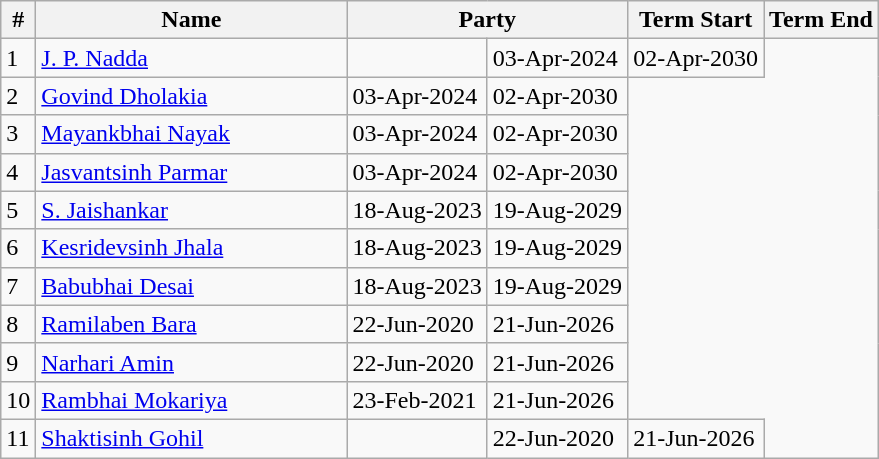<table class="wikitable sortable">
<tr>
<th>#</th>
<th style="width:200px">Name</th>
<th colspan="2">Party</th>
<th>Term Start</th>
<th>Term End</th>
</tr>
<tr>
<td>1</td>
<td><a href='#'>J. P. Nadda</a></td>
<td></td>
<td>03-Apr-2024</td>
<td>02-Apr-2030</td>
</tr>
<tr>
<td>2</td>
<td><a href='#'>Govind Dholakia</a></td>
<td>03-Apr-2024</td>
<td>02-Apr-2030</td>
</tr>
<tr>
<td>3</td>
<td><a href='#'>Mayankbhai Nayak</a></td>
<td>03-Apr-2024</td>
<td>02-Apr-2030</td>
</tr>
<tr>
<td>4</td>
<td><a href='#'>Jasvantsinh Parmar</a></td>
<td>03-Apr-2024</td>
<td>02-Apr-2030</td>
</tr>
<tr>
<td>5</td>
<td><a href='#'>S. Jaishankar</a></td>
<td>18-Aug-2023</td>
<td>19-Aug-2029</td>
</tr>
<tr>
<td>6</td>
<td><a href='#'>Kesridevsinh Jhala</a></td>
<td>18-Aug-2023</td>
<td>19-Aug-2029</td>
</tr>
<tr>
<td>7</td>
<td><a href='#'>Babubhai Desai</a></td>
<td>18-Aug-2023</td>
<td>19-Aug-2029</td>
</tr>
<tr>
<td>8</td>
<td><a href='#'>Ramilaben Bara</a></td>
<td>22-Jun-2020</td>
<td>21-Jun-2026</td>
</tr>
<tr>
<td>9</td>
<td><a href='#'>Narhari Amin</a></td>
<td>22-Jun-2020</td>
<td>21-Jun-2026</td>
</tr>
<tr>
<td>10</td>
<td><a href='#'>Rambhai Mokariya</a></td>
<td>23-Feb-2021</td>
<td>21-Jun-2026</td>
</tr>
<tr>
<td>11</td>
<td><a href='#'>Shaktisinh Gohil</a></td>
<td></td>
<td>22-Jun-2020</td>
<td>21-Jun-2026</td>
</tr>
</table>
